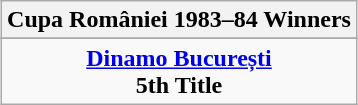<table class="wikitable" style="text-align: center; margin: 0 auto;">
<tr>
<th>Cupa României 1983–84 Winners</th>
</tr>
<tr>
</tr>
<tr>
<td><strong><a href='#'>Dinamo București</a></strong><br><strong>5th Title</strong></td>
</tr>
</table>
